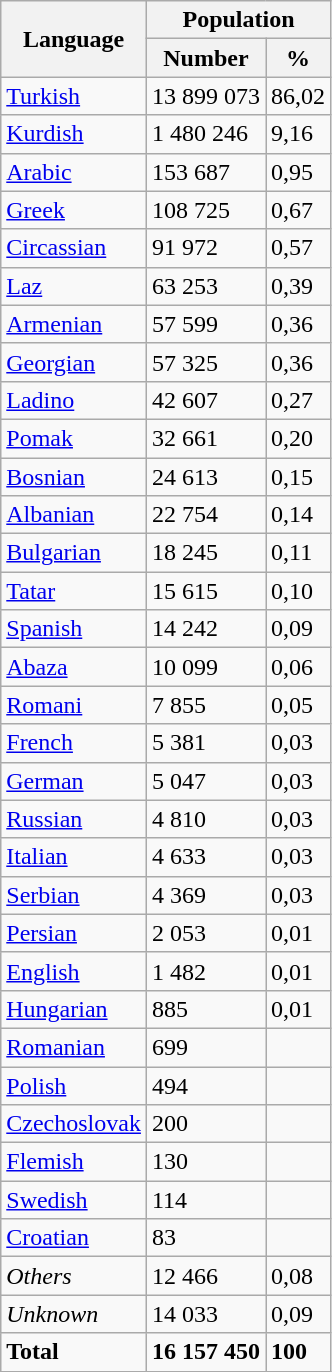<table class="wikitable">
<tr>
<th rowspan="2">Language</th>
<th colspan="2">Population</th>
</tr>
<tr>
<th>Number</th>
<th>%</th>
</tr>
<tr>
<td><a href='#'>Turkish</a></td>
<td>13 899 073</td>
<td>86,02</td>
</tr>
<tr>
<td><a href='#'>Kurdish</a></td>
<td>1 480 246</td>
<td>9,16</td>
</tr>
<tr>
<td><a href='#'>Arabic</a></td>
<td>153 687</td>
<td>0,95</td>
</tr>
<tr>
<td><a href='#'>Greek</a></td>
<td>108 725</td>
<td>0,67</td>
</tr>
<tr>
<td><a href='#'>Circassian</a></td>
<td>91 972</td>
<td>0,57</td>
</tr>
<tr>
<td><a href='#'>Laz</a></td>
<td>63 253</td>
<td>0,39</td>
</tr>
<tr>
<td><a href='#'>Armenian</a></td>
<td>57 599</td>
<td>0,36</td>
</tr>
<tr>
<td><a href='#'>Georgian</a></td>
<td>57 325</td>
<td>0,36</td>
</tr>
<tr>
<td><a href='#'>Ladino</a></td>
<td>42 607</td>
<td>0,27</td>
</tr>
<tr>
<td><a href='#'>Pomak</a></td>
<td>32 661</td>
<td>0,20</td>
</tr>
<tr>
<td><a href='#'>Bosnian</a></td>
<td>24 613</td>
<td>0,15</td>
</tr>
<tr>
<td><a href='#'>Albanian</a></td>
<td>22 754</td>
<td>0,14</td>
</tr>
<tr>
<td><a href='#'>Bulgarian</a></td>
<td>18 245</td>
<td>0,11</td>
</tr>
<tr>
<td><a href='#'>Tatar</a></td>
<td>15 615</td>
<td>0,10</td>
</tr>
<tr>
<td><a href='#'>Spanish</a></td>
<td>14 242</td>
<td>0,09</td>
</tr>
<tr>
<td><a href='#'>Abaza</a></td>
<td>10 099</td>
<td>0,06</td>
</tr>
<tr>
<td><a href='#'>Romani</a></td>
<td>7 855</td>
<td>0,05</td>
</tr>
<tr>
<td><a href='#'>French</a></td>
<td>5 381</td>
<td>0,03</td>
</tr>
<tr>
<td><a href='#'>German</a></td>
<td>5 047</td>
<td>0,03</td>
</tr>
<tr>
<td><a href='#'>Russian</a></td>
<td>4 810</td>
<td>0,03</td>
</tr>
<tr>
<td><a href='#'>Italian</a></td>
<td>4 633</td>
<td>0,03</td>
</tr>
<tr>
<td><a href='#'>Serbian</a></td>
<td>4 369</td>
<td>0,03</td>
</tr>
<tr>
<td><a href='#'>Persian</a></td>
<td>2 053</td>
<td>0,01</td>
</tr>
<tr>
<td><a href='#'>English</a></td>
<td>1 482</td>
<td>0,01</td>
</tr>
<tr>
<td><a href='#'>Hungarian</a></td>
<td>885</td>
<td>0,01</td>
</tr>
<tr>
<td><a href='#'>Romanian</a></td>
<td>699</td>
<td></td>
</tr>
<tr>
<td><a href='#'>Polish</a></td>
<td>494</td>
<td></td>
</tr>
<tr>
<td><a href='#'>Czechoslovak</a></td>
<td>200</td>
<td></td>
</tr>
<tr>
<td><a href='#'>Flemish</a></td>
<td>130</td>
<td></td>
</tr>
<tr>
<td><a href='#'>Swedish</a></td>
<td>114</td>
<td></td>
</tr>
<tr>
<td><a href='#'>Croatian</a></td>
<td>83</td>
<td></td>
</tr>
<tr>
<td><em>Others</em></td>
<td>12 466</td>
<td>0,08</td>
</tr>
<tr>
<td><em>Unknown</em></td>
<td>14 033</td>
<td>0,09</td>
</tr>
<tr>
<td><strong>Total</strong></td>
<td><strong>16 157 450</strong></td>
<td><strong>100</strong></td>
</tr>
</table>
